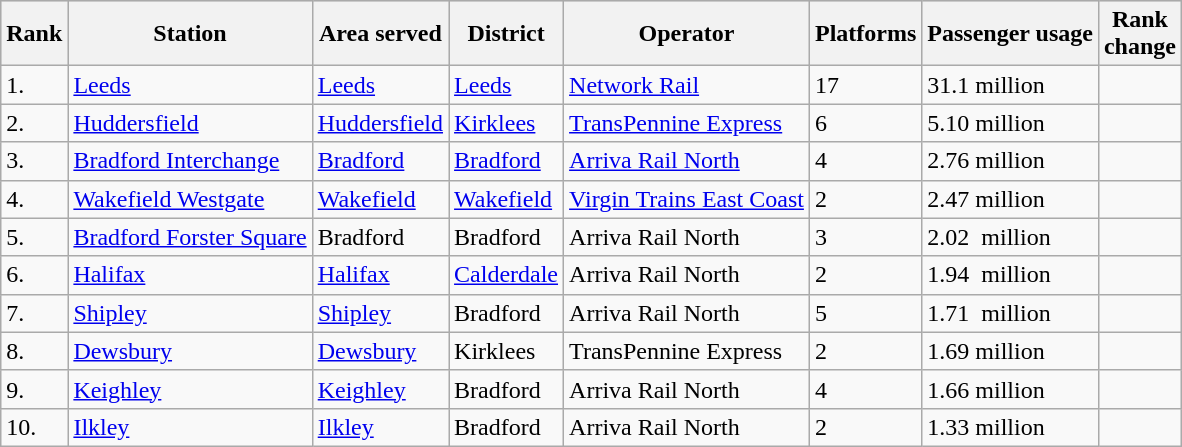<table class="wikitable sortable"  width= align=center>
<tr style="background:lightgrey;">
<th>Rank</th>
<th>Station</th>
<th>Area served</th>
<th>District</th>
<th>Operator</th>
<th>Platforms</th>
<th>Passenger usage</th>
<th>Rank<br>change</th>
</tr>
<tr>
<td>1.</td>
<td><a href='#'>Leeds</a></td>
<td><a href='#'>Leeds</a></td>
<td><a href='#'>Leeds</a></td>
<td><a href='#'>Network Rail</a></td>
<td>17</td>
<td>31.1 million</td>
<td></td>
</tr>
<tr>
<td>2.</td>
<td><a href='#'>Huddersfield</a></td>
<td><a href='#'>Huddersfield</a></td>
<td><a href='#'>Kirklees</a></td>
<td><a href='#'>TransPennine Express</a></td>
<td>6</td>
<td>5.10 million</td>
<td></td>
</tr>
<tr>
<td>3.</td>
<td><a href='#'>Bradford Interchange</a></td>
<td><a href='#'>Bradford</a></td>
<td><a href='#'>Bradford</a></td>
<td><a href='#'>Arriva Rail North</a></td>
<td>4</td>
<td>2.76 million</td>
<td></td>
</tr>
<tr>
<td>4.</td>
<td><a href='#'>Wakefield Westgate</a></td>
<td><a href='#'>Wakefield</a></td>
<td><a href='#'>Wakefield</a></td>
<td><a href='#'>Virgin Trains East Coast</a></td>
<td>2</td>
<td>2.47 million</td>
<td></td>
</tr>
<tr>
<td>5.</td>
<td><a href='#'>Bradford Forster Square</a></td>
<td>Bradford</td>
<td>Bradford</td>
<td>Arriva Rail North</td>
<td>3</td>
<td>2.02  million</td>
<td></td>
</tr>
<tr>
<td>6.</td>
<td><a href='#'>Halifax</a></td>
<td><a href='#'>Halifax</a></td>
<td><a href='#'>Calderdale</a></td>
<td>Arriva Rail North</td>
<td>2</td>
<td>1.94  million</td>
<td></td>
</tr>
<tr>
<td>7.</td>
<td><a href='#'>Shipley</a></td>
<td><a href='#'>Shipley</a></td>
<td>Bradford</td>
<td>Arriva Rail North</td>
<td>5</td>
<td>1.71  million</td>
<td></td>
</tr>
<tr>
<td>8.</td>
<td><a href='#'>Dewsbury</a></td>
<td><a href='#'>Dewsbury</a></td>
<td>Kirklees</td>
<td>TransPennine Express</td>
<td>2</td>
<td>1.69 million</td>
<td></td>
</tr>
<tr>
<td>9.</td>
<td><a href='#'>Keighley</a></td>
<td><a href='#'>Keighley</a></td>
<td>Bradford</td>
<td>Arriva Rail North</td>
<td>4</td>
<td>1.66 million</td>
<td></td>
</tr>
<tr>
<td>10.</td>
<td><a href='#'>Ilkley</a></td>
<td><a href='#'>Ilkley</a></td>
<td>Bradford</td>
<td>Arriva Rail North</td>
<td>2</td>
<td>1.33 million</td>
<td></td>
</tr>
</table>
